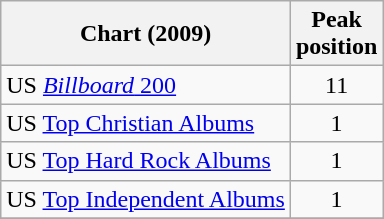<table class="wikitable">
<tr>
<th>Chart (2009)</th>
<th>Peak<br>position</th>
</tr>
<tr>
<td>US <a href='#'><em>Billboard</em> 200</a></td>
<td align="center">11</td>
</tr>
<tr>
<td>US <a href='#'>Top Christian Albums</a></td>
<td align="center">1</td>
</tr>
<tr>
<td>US <a href='#'>Top Hard Rock Albums</a></td>
<td align="center">1</td>
</tr>
<tr>
<td>US <a href='#'>Top Independent Albums</a></td>
<td align="center">1</td>
</tr>
<tr>
</tr>
</table>
